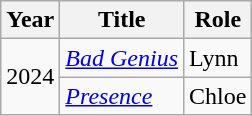<table class="wikitable">
<tr>
<th>Year</th>
<th>Title</th>
<th>Role</th>
</tr>
<tr>
<td rowspan="2">2024</td>
<td><em><a href='#'>Bad Genius</a></em></td>
<td>Lynn</td>
</tr>
<tr>
<td><em><a href='#'>Presence</a></em></td>
<td>Chloe</td>
</tr>
</table>
